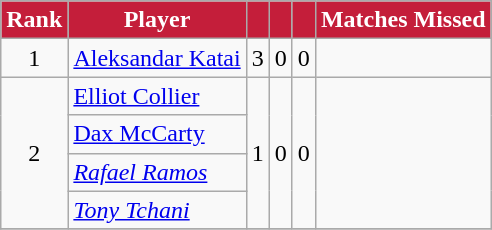<table class="wikitable" style="text-align:center; display:inline-table;">
<tr>
<th style="background:#C41E3A; color:white;">Rank</th>
<th style="background:#C41E3A; color:white;">Player</th>
<th style="background:#C41E3A; color:white;"></th>
<th style="background:#C41E3A; color:white;"></th>
<th style="background:#C41E3A; color:white;"></th>
<th style="background:#C41E3A; color:white;">Matches Missed</th>
</tr>
<tr>
<td>1</td>
<td align="left"> <a href='#'>Aleksandar Katai</a></td>
<td>3</td>
<td>0</td>
<td>0</td>
<td></td>
</tr>
<tr>
<td rowspan="4">2</td>
<td align="left"> <a href='#'>Elliot Collier</a></td>
<td rowspan="4">1</td>
<td rowspan="4">0</td>
<td rowspan="4">0</td>
<td rowspan="4"></td>
</tr>
<tr>
<td align="left"> <a href='#'>Dax McCarty</a></td>
</tr>
<tr>
<td align="left"> <em><a href='#'>Rafael Ramos</a></em></td>
</tr>
<tr>
<td align="left"> <em><a href='#'>Tony Tchani</a></em></td>
</tr>
<tr>
</tr>
</table>
